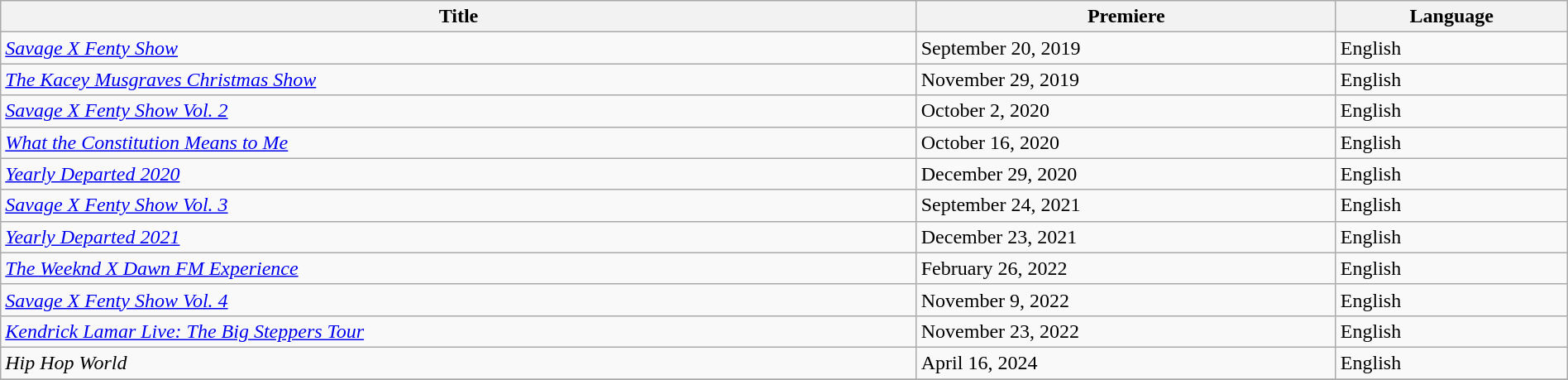<table class="wikitable sortable" style="width:100%;">
<tr>
<th>Title</th>
<th>Premiere</th>
<th>Language</th>
</tr>
<tr>
<td><em><a href='#'>Savage X Fenty Show</a></em></td>
<td>September 20, 2019</td>
<td>English</td>
</tr>
<tr>
<td><em><a href='#'>The Kacey Musgraves Christmas Show</a></em></td>
<td>November 29, 2019</td>
<td>English</td>
</tr>
<tr>
<td><em><a href='#'>Savage X Fenty Show Vol. 2</a></em></td>
<td>October 2, 2020</td>
<td>English</td>
</tr>
<tr>
<td><em><a href='#'>What the Constitution Means to Me</a></em></td>
<td>October 16, 2020</td>
<td>English</td>
</tr>
<tr>
<td><em><a href='#'>Yearly Departed 2020</a></em></td>
<td>December 29, 2020</td>
<td>English</td>
</tr>
<tr>
<td><em><a href='#'>Savage X Fenty Show Vol. 3</a></em></td>
<td>September 24, 2021</td>
<td>English</td>
</tr>
<tr>
<td><em><a href='#'>Yearly Departed 2021</a></em></td>
<td>December 23, 2021</td>
<td>English</td>
</tr>
<tr>
<td><em><a href='#'>The Weeknd X Dawn FM Experience</a></em></td>
<td>February 26, 2022</td>
<td>English</td>
</tr>
<tr>
<td><em><a href='#'>Savage X Fenty Show Vol. 4</a></em></td>
<td>November 9, 2022</td>
<td>English</td>
</tr>
<tr>
<td><em><a href='#'>Kendrick Lamar Live: The Big Steppers Tour</a></em></td>
<td>November 23, 2022</td>
<td>English</td>
</tr>
<tr>
<td><em>Hip Hop World</em></td>
<td>April 16, 2024</td>
<td>English</td>
</tr>
<tr>
</tr>
</table>
